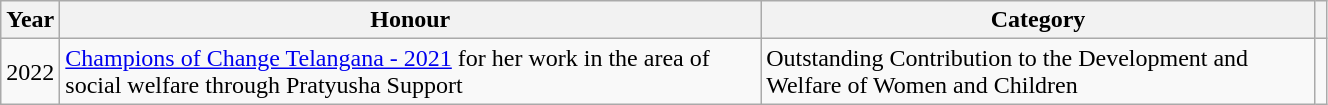<table class="wikitable" style="width:70%;">
<tr>
<th>Year</th>
<th>Honour</th>
<th>Category</th>
<th></th>
</tr>
<tr>
<td>2022</td>
<td><a href='#'>Champions of Change Telangana - 2021</a> for her work in the area of social welfare through Pratyusha Support</td>
<td>Outstanding Contribution to the Development and Welfare of Women and Children</td>
<td></td>
</tr>
</table>
